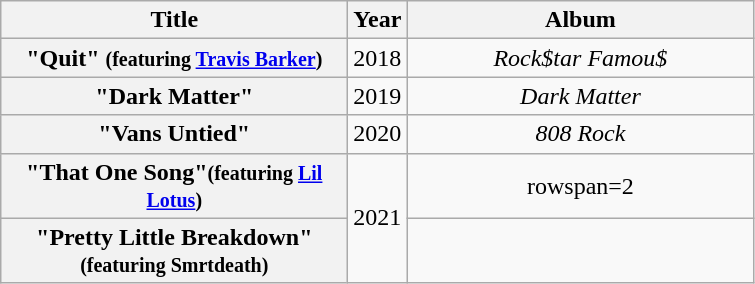<table class="wikitable plainrowheaders" style="text-align:center;">
<tr>
<th scope="col" style="width:14em;">Title</th>
<th scope="col" style="width:1em;">Year</th>
<th scope="col" style="width:14em;">Album</th>
</tr>
<tr>
<th scope="row">"Quit" <small>(featuring <a href='#'>Travis Barker</a>)</small></th>
<td rowspan=1>2018</td>
<td rowspan=1><em>Rock$tar Famou$</em></td>
</tr>
<tr>
<th scope="row">"Dark Matter"</th>
<td rowspan=1>2019</td>
<td rowspan=1><em>Dark Matter</em></td>
</tr>
<tr>
<th scope="row">"Vans Untied"</th>
<td rowspan=1>2020</td>
<td rowspan=1><em>808 Rock</em></td>
</tr>
<tr>
<th scope="row">"That One Song"<small>(featuring <a href='#'>Lil Lotus</a>)</small></th>
<td rowspan=2>2021</td>
<td>rowspan=2 </td>
</tr>
<tr>
<th scope= "row">"Pretty Little Breakdown" <small>(featuring Smrtdeath)</small></th>
</tr>
</table>
